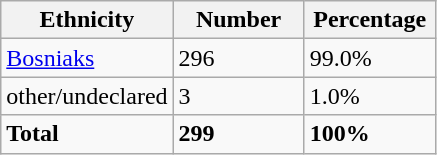<table class="wikitable">
<tr>
<th width="100px">Ethnicity</th>
<th width="80px">Number</th>
<th width="80px">Percentage</th>
</tr>
<tr>
<td><a href='#'>Bosniaks</a></td>
<td>296</td>
<td>99.0%</td>
</tr>
<tr>
<td>other/undeclared</td>
<td>3</td>
<td>1.0%</td>
</tr>
<tr>
<td><strong>Total</strong></td>
<td><strong>299</strong></td>
<td><strong>100%</strong></td>
</tr>
</table>
